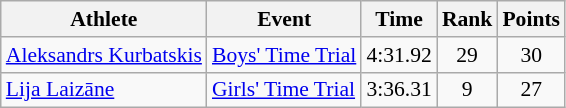<table class="wikitable" border="1" style="font-size:90%">
<tr>
<th>Athlete</th>
<th>Event</th>
<th>Time</th>
<th>Rank</th>
<th>Points</th>
</tr>
<tr>
<td><a href='#'>Aleksandrs Kurbatskis</a></td>
<td><a href='#'>Boys' Time Trial</a></td>
<td align=center>4:31.92</td>
<td align=center>29</td>
<td align=center>30</td>
</tr>
<tr>
<td><a href='#'>Lija Laizāne</a></td>
<td><a href='#'>Girls' Time Trial</a></td>
<td align=center>3:36.31</td>
<td align=center>9</td>
<td align=center>27</td>
</tr>
</table>
